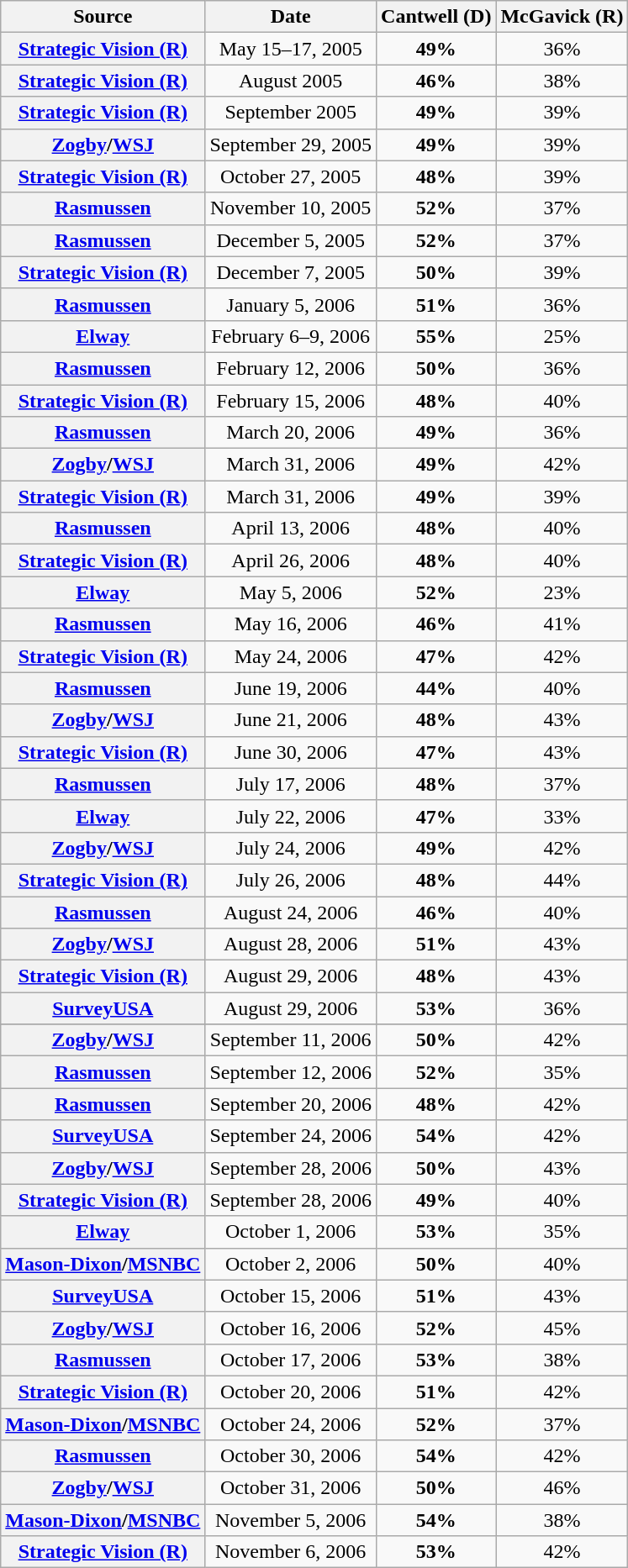<table class="wikitable plainrowheaders" style="text-align:center">
<tr>
<th scope="col">Source</th>
<th scope="col">Date</th>
<th scope="col">Cantwell (D)</th>
<th scope="col">McGavick (R)</th>
</tr>
<tr>
<th scope="row"><a href='#'>Strategic Vision (R)</a></th>
<td>May 15–17, 2005</td>
<td><strong>49%</strong></td>
<td>36%</td>
</tr>
<tr>
<th scope="row"><a href='#'>Strategic Vision (R)</a></th>
<td>August 2005</td>
<td><strong>46%</strong></td>
<td>38%</td>
</tr>
<tr>
<th scope="row"><a href='#'>Strategic Vision (R)</a></th>
<td>September 2005</td>
<td><strong>49%</strong></td>
<td>39%</td>
</tr>
<tr>
<th scope="row"><a href='#'>Zogby</a>/<a href='#'>WSJ</a></th>
<td>September 29, 2005</td>
<td><strong>49%</strong></td>
<td>39%</td>
</tr>
<tr>
<th scope="row"><a href='#'>Strategic Vision (R)</a></th>
<td>October 27, 2005</td>
<td><strong>48%</strong></td>
<td>39%</td>
</tr>
<tr>
<th scope="row"><a href='#'>Rasmussen</a></th>
<td>November 10, 2005</td>
<td><strong>52%</strong></td>
<td>37%</td>
</tr>
<tr>
<th scope="row"><a href='#'>Rasmussen</a></th>
<td>December 5, 2005</td>
<td><strong>52%</strong></td>
<td>37%</td>
</tr>
<tr>
<th scope="row"><a href='#'>Strategic Vision (R)</a></th>
<td>December 7, 2005</td>
<td><strong>50%</strong></td>
<td>39%</td>
</tr>
<tr>
<th scope="row"><a href='#'>Rasmussen</a></th>
<td>January 5, 2006</td>
<td><strong>51%</strong></td>
<td>36%</td>
</tr>
<tr>
<th scope="row"><a href='#'>Elway</a></th>
<td>February 6–9, 2006</td>
<td><strong>55%</strong></td>
<td>25%</td>
</tr>
<tr>
<th scope="row"><a href='#'>Rasmussen</a></th>
<td>February 12, 2006</td>
<td><strong>50%</strong></td>
<td>36%</td>
</tr>
<tr>
<th scope="row"><a href='#'>Strategic Vision (R)</a></th>
<td>February 15, 2006</td>
<td><strong>48%</strong></td>
<td>40%</td>
</tr>
<tr>
<th scope="row"><a href='#'>Rasmussen</a></th>
<td>March 20, 2006</td>
<td><strong>49%</strong></td>
<td>36%</td>
</tr>
<tr>
<th scope="row"><a href='#'>Zogby</a>/<a href='#'>WSJ</a></th>
<td>March 31, 2006</td>
<td><strong>49%</strong></td>
<td>42%</td>
</tr>
<tr>
<th scope="row"><a href='#'>Strategic Vision (R)</a></th>
<td>March 31, 2006</td>
<td><strong>49%</strong></td>
<td>39%</td>
</tr>
<tr>
<th scope="row"><a href='#'>Rasmussen</a></th>
<td>April 13, 2006</td>
<td><strong>48%</strong></td>
<td>40%</td>
</tr>
<tr>
<th scope="row"><a href='#'>Strategic Vision (R)</a></th>
<td>April 26, 2006</td>
<td><strong>48%</strong></td>
<td>40%</td>
</tr>
<tr>
<th scope="row"><a href='#'>Elway</a></th>
<td>May 5, 2006</td>
<td><strong>52%</strong></td>
<td>23%</td>
</tr>
<tr>
<th scope="row"><a href='#'>Rasmussen</a></th>
<td>May 16, 2006</td>
<td><strong>46%</strong></td>
<td>41%</td>
</tr>
<tr>
<th scope="row"><a href='#'>Strategic Vision (R)</a></th>
<td>May 24, 2006</td>
<td><strong>47%</strong></td>
<td>42%</td>
</tr>
<tr>
<th scope="row"><a href='#'>Rasmussen</a></th>
<td>June 19, 2006</td>
<td><strong>44%</strong></td>
<td>40%</td>
</tr>
<tr>
<th scope="row"><a href='#'>Zogby</a>/<a href='#'>WSJ</a></th>
<td>June 21, 2006</td>
<td><strong>48%</strong></td>
<td>43%</td>
</tr>
<tr>
<th scope="row"><a href='#'>Strategic Vision (R)</a></th>
<td>June 30, 2006</td>
<td><strong>47%</strong></td>
<td>43%</td>
</tr>
<tr>
<th scope="row"><a href='#'>Rasmussen</a></th>
<td>July 17, 2006</td>
<td><strong>48%</strong></td>
<td>37%</td>
</tr>
<tr>
<th scope="row"><a href='#'>Elway</a></th>
<td>July 22, 2006</td>
<td><strong>47%</strong></td>
<td>33%</td>
</tr>
<tr>
<th scope="row"><a href='#'>Zogby</a>/<a href='#'>WSJ</a></th>
<td>July 24, 2006</td>
<td><strong>49%</strong></td>
<td>42%</td>
</tr>
<tr>
<th scope="row"><a href='#'>Strategic Vision (R)</a></th>
<td>July 26, 2006</td>
<td><strong>48%</strong></td>
<td>44%</td>
</tr>
<tr>
<th scope="row"><a href='#'>Rasmussen</a></th>
<td>August 24, 2006</td>
<td><strong>46%</strong></td>
<td>40%</td>
</tr>
<tr>
<th scope="row"><a href='#'>Zogby</a>/<a href='#'>WSJ</a></th>
<td>August 28, 2006</td>
<td><strong>51%</strong></td>
<td>43%</td>
</tr>
<tr>
<th scope="row"><a href='#'>Strategic Vision (R)</a></th>
<td>August 29, 2006</td>
<td><strong>48%</strong></td>
<td>43%</td>
</tr>
<tr>
<th scope="row"><a href='#'>SurveyUSA</a></th>
<td>August 29, 2006</td>
<td><strong>53%</strong></td>
<td>36%</td>
</tr>
<tr>
</tr>
<tr>
<th scope="row"><a href='#'>Zogby</a>/<a href='#'>WSJ</a></th>
<td>September 11, 2006</td>
<td><strong>50%</strong></td>
<td>42%</td>
</tr>
<tr>
<th scope="row"><a href='#'>Rasmussen</a></th>
<td>September 12, 2006</td>
<td><strong>52%</strong></td>
<td>35%</td>
</tr>
<tr>
<th scope="row"><a href='#'>Rasmussen</a></th>
<td>September 20, 2006</td>
<td><strong>48%</strong></td>
<td>42%</td>
</tr>
<tr>
<th scope="row"><a href='#'>SurveyUSA</a></th>
<td>September 24, 2006</td>
<td><strong>54%</strong></td>
<td>42%</td>
</tr>
<tr>
<th scope="row"><a href='#'>Zogby</a>/<a href='#'>WSJ</a></th>
<td>September 28, 2006</td>
<td><strong>50%</strong></td>
<td>43%</td>
</tr>
<tr>
<th scope="row"><a href='#'>Strategic Vision (R)</a></th>
<td>September 28, 2006</td>
<td><strong>49%</strong></td>
<td>40%</td>
</tr>
<tr>
<th scope="row"><a href='#'>Elway</a></th>
<td>October 1, 2006</td>
<td><strong>53%</strong></td>
<td>35%</td>
</tr>
<tr>
<th scope="row"><a href='#'>Mason-Dixon</a>/<a href='#'>MSNBC</a></th>
<td>October 2, 2006</td>
<td><strong>50%</strong></td>
<td>40%</td>
</tr>
<tr>
<th scope="row"><a href='#'>SurveyUSA</a></th>
<td>October 15, 2006</td>
<td><strong>51%</strong></td>
<td>43%</td>
</tr>
<tr>
<th scope="row"><a href='#'>Zogby</a>/<a href='#'>WSJ</a></th>
<td>October 16, 2006</td>
<td><strong>52%</strong></td>
<td>45%</td>
</tr>
<tr>
<th scope="row"><a href='#'>Rasmussen</a></th>
<td>October 17, 2006</td>
<td><strong>53%</strong></td>
<td>38%</td>
</tr>
<tr>
<th scope="row"><a href='#'>Strategic Vision (R)</a></th>
<td>October 20, 2006</td>
<td><strong>51%</strong></td>
<td>42%</td>
</tr>
<tr>
<th scope="row"><a href='#'>Mason-Dixon</a>/<a href='#'>MSNBC</a></th>
<td>October 24, 2006</td>
<td><strong>52%</strong></td>
<td>37%</td>
</tr>
<tr>
<th scope="row"><a href='#'>Rasmussen</a></th>
<td>October 30, 2006</td>
<td><strong>54%</strong></td>
<td>42%</td>
</tr>
<tr>
<th scope="row"><a href='#'>Zogby</a>/<a href='#'>WSJ</a></th>
<td>October 31, 2006</td>
<td><strong>50%</strong></td>
<td>46%</td>
</tr>
<tr>
<th scope="row"><a href='#'>Mason-Dixon</a>/<a href='#'>MSNBC</a></th>
<td>November 5, 2006</td>
<td><strong>54%</strong></td>
<td>38%</td>
</tr>
<tr>
<th scope="row"><a href='#'>Strategic Vision (R)</a></th>
<td>November 6, 2006</td>
<td><strong>53%</strong></td>
<td>42%</td>
</tr>
</table>
